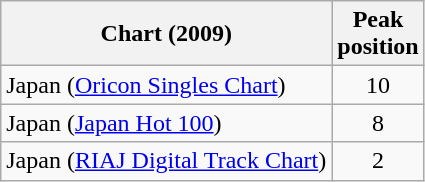<table class="wikitable sortable">
<tr>
<th>Chart (2009)</th>
<th>Peak<br>position</th>
</tr>
<tr>
<td>Japan (<a href='#'>Oricon Singles Chart</a>)</td>
<td align="center">10</td>
</tr>
<tr>
<td>Japan (<a href='#'>Japan Hot 100</a>)</td>
<td align="center">8</td>
</tr>
<tr>
<td>Japan (<a href='#'>RIAJ Digital Track Chart</a>)</td>
<td align="center">2</td>
</tr>
</table>
